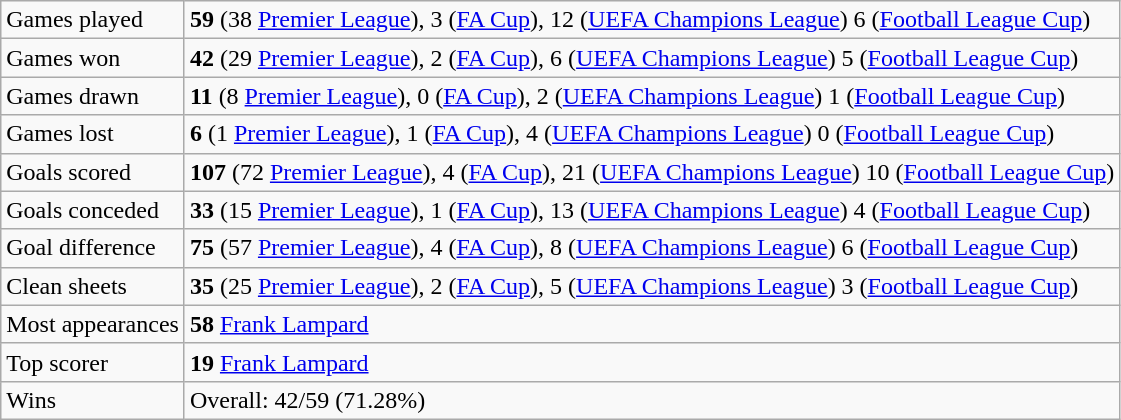<table class="wikitable">
<tr>
<td>Games played</td>
<td><strong>59</strong> (38 <a href='#'>Premier League</a>),  3 (<a href='#'>FA Cup</a>), 12 (<a href='#'>UEFA Champions League</a>) 6 (<a href='#'>Football League Cup</a>)</td>
</tr>
<tr>
<td>Games won</td>
<td><strong>42</strong> (29 <a href='#'>Premier League</a>),  2 (<a href='#'>FA Cup</a>), 6 (<a href='#'>UEFA Champions League</a>) 5 (<a href='#'>Football League Cup</a>)</td>
</tr>
<tr>
<td>Games drawn</td>
<td><strong>11</strong> (8 <a href='#'>Premier League</a>),  0 (<a href='#'>FA Cup</a>), 2 (<a href='#'>UEFA Champions League</a>) 1 (<a href='#'>Football League Cup</a>)</td>
</tr>
<tr>
<td>Games lost</td>
<td><strong>6</strong> (1 <a href='#'>Premier League</a>),  1 (<a href='#'>FA Cup</a>), 4 (<a href='#'>UEFA Champions League</a>) 0 (<a href='#'>Football League Cup</a>)</td>
</tr>
<tr>
<td>Goals scored</td>
<td><strong>107</strong> (72 <a href='#'>Premier League</a>),  4 (<a href='#'>FA Cup</a>), 21 (<a href='#'>UEFA Champions League</a>) 10 (<a href='#'>Football League Cup</a>)</td>
</tr>
<tr>
<td>Goals conceded</td>
<td><strong>33</strong> (15 <a href='#'>Premier League</a>),  1 (<a href='#'>FA Cup</a>), 13 (<a href='#'>UEFA Champions League</a>) 4 (<a href='#'>Football League Cup</a>)</td>
</tr>
<tr>
<td>Goal difference</td>
<td><strong>75</strong> (57 <a href='#'>Premier League</a>),  4 (<a href='#'>FA Cup</a>), 8 (<a href='#'>UEFA Champions League</a>) 6 (<a href='#'>Football League Cup</a>)</td>
</tr>
<tr>
<td>Clean sheets</td>
<td><strong>35</strong> (25 <a href='#'>Premier League</a>),  2 (<a href='#'>FA Cup</a>), 5 (<a href='#'>UEFA Champions League</a>) 3 (<a href='#'>Football League Cup</a>)</td>
</tr>
<tr>
<td>Most appearances</td>
<td><strong>58</strong>  <a href='#'>Frank Lampard</a></td>
</tr>
<tr>
<td>Top scorer</td>
<td><strong>19</strong>  <a href='#'>Frank Lampard</a></td>
</tr>
<tr>
<td>Wins</td>
<td>Overall: 42/59 (71.28%)</td>
</tr>
</table>
